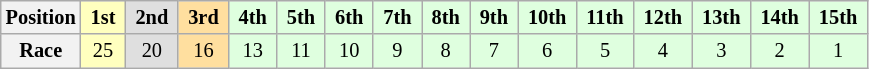<table class="wikitable" style="font-size:85%; text-align:center">
<tr>
<th>Position</th>
<td style="background:#ffffbf;"> <strong>1st</strong> </td>
<td style="background:#dfdfdf;"> <strong>2nd</strong> </td>
<td style="background:#ffdf9f;"> <strong>3rd</strong> </td>
<td style="background:#dfffdf;"> <strong>4th</strong> </td>
<td style="background:#dfffdf;"> <strong>5th</strong> </td>
<td style="background:#dfffdf;"> <strong>6th</strong> </td>
<td style="background:#dfffdf;"> <strong>7th</strong> </td>
<td style="background:#dfffdf;"> <strong>8th</strong> </td>
<td style="background:#dfffdf;"> <strong>9th</strong> </td>
<td style="background:#dfffdf;"> <strong>10th</strong> </td>
<td style="background:#dfffdf;"> <strong>11th</strong> </td>
<td style="background:#dfffdf;"> <strong>12th</strong> </td>
<td style="background:#dfffdf;"> <strong>13th</strong> </td>
<td style="background:#dfffdf;"> <strong>14th</strong> </td>
<td style="background:#dfffdf;"> <strong>15th</strong> </td>
</tr>
<tr>
<th>Race</th>
<td style="background:#ffffbf;">25</td>
<td style="background:#dfdfdf;">20</td>
<td style="background:#ffdf9f;">16</td>
<td style="background:#dfffdf;">13</td>
<td style="background:#dfffdf;">11</td>
<td style="background:#dfffdf;">10</td>
<td style="background:#dfffdf;">9</td>
<td style="background:#dfffdf;">8</td>
<td style="background:#dfffdf;">7</td>
<td style="background:#dfffdf;">6</td>
<td style="background:#dfffdf;">5</td>
<td style="background:#dfffdf;">4</td>
<td style="background:#dfffdf;">3</td>
<td style="background:#dfffdf;">2</td>
<td style="background:#dfffdf;">1</td>
</tr>
</table>
